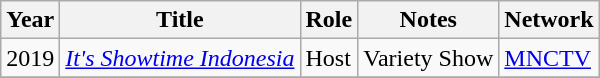<table class="wikitable">
<tr>
<th>Year</th>
<th>Title</th>
<th>Role</th>
<th>Notes</th>
<th>Network</th>
</tr>
<tr>
<td>2019</td>
<td><em><a href='#'>It's Showtime Indonesia</a></em></td>
<td>Host</td>
<td>Variety Show</td>
<td><a href='#'>MNCTV</a></td>
</tr>
<tr>
</tr>
</table>
